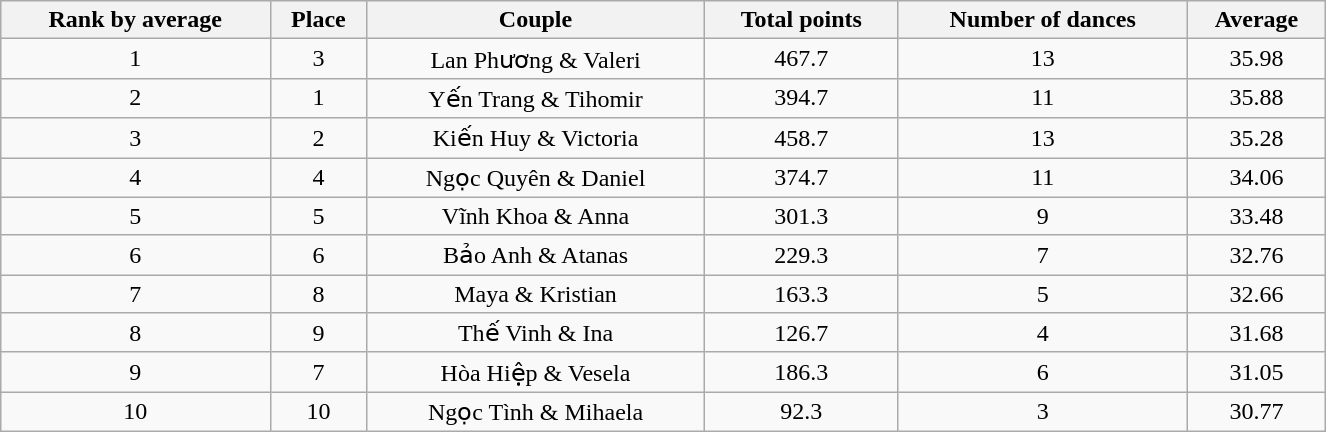<table class="wikitable sortable" style="margin:auto; text-align: center; white-space:nowrap;" width=70%>
<tr>
<th>Rank by average</th>
<th>Place</th>
<th>Couple</th>
<th>Total points</th>
<th>Number of dances</th>
<th>Average</th>
</tr>
<tr>
<td>1</td>
<td>3</td>
<td>Lan Phương & Valeri</td>
<td>467.7</td>
<td>13</td>
<td>35.98</td>
</tr>
<tr>
<td>2</td>
<td>1</td>
<td>Yến Trang & Tihomir</td>
<td>394.7</td>
<td>11</td>
<td>35.88</td>
</tr>
<tr>
<td>3</td>
<td>2</td>
<td>Kiến Huy & Victoria</td>
<td>458.7</td>
<td>13</td>
<td>35.28</td>
</tr>
<tr>
<td>4</td>
<td>4</td>
<td>Ngọc Quyên & Daniel</td>
<td>374.7</td>
<td>11</td>
<td>34.06</td>
</tr>
<tr>
<td>5</td>
<td>5</td>
<td>Vĩnh Khoa & Anna</td>
<td>301.3</td>
<td>9</td>
<td>33.48</td>
</tr>
<tr>
<td>6</td>
<td>6</td>
<td>Bảo Anh & Atanas</td>
<td>229.3</td>
<td>7</td>
<td>32.76</td>
</tr>
<tr>
<td>7</td>
<td>8</td>
<td>Maya & Kristian</td>
<td>163.3</td>
<td>5</td>
<td>32.66</td>
</tr>
<tr>
<td>8</td>
<td>9</td>
<td>Thế Vinh & Ina</td>
<td>126.7</td>
<td>4</td>
<td>31.68</td>
</tr>
<tr>
<td>9</td>
<td>7</td>
<td>Hòa Hiệp & Vesela</td>
<td>186.3</td>
<td>6</td>
<td>31.05</td>
</tr>
<tr>
<td>10</td>
<td>10</td>
<td>Ngọc Tình & Mihaela</td>
<td>92.3</td>
<td>3</td>
<td>30.77</td>
</tr>
</table>
